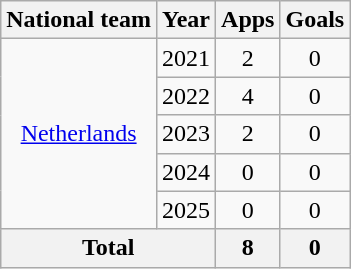<table class="wikitable" style="text-align:center">
<tr>
<th>National team</th>
<th>Year</th>
<th>Apps</th>
<th>Goals</th>
</tr>
<tr>
<td rowspan="5"><a href='#'>Netherlands</a></td>
<td>2021</td>
<td>2</td>
<td>0</td>
</tr>
<tr>
<td>2022</td>
<td>4</td>
<td>0</td>
</tr>
<tr>
<td>2023</td>
<td>2</td>
<td>0</td>
</tr>
<tr>
<td>2024</td>
<td>0</td>
<td>0</td>
</tr>
<tr>
<td>2025</td>
<td>0</td>
<td>0</td>
</tr>
<tr>
<th colspan="2">Total</th>
<th>8</th>
<th>0</th>
</tr>
</table>
